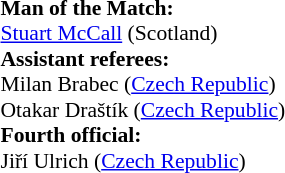<table style="width:100%; font-size:90%;">
<tr>
<td><br><strong>Man of the Match:</strong>
<br><a href='#'>Stuart McCall</a> (Scotland)<br><strong>Assistant referees:</strong>
<br>Milan Brabec (<a href='#'>Czech Republic</a>)
<br>Otakar Draštík (<a href='#'>Czech Republic</a>)
<br><strong>Fourth official:</strong>
<br>Jiří Ulrich (<a href='#'>Czech Republic</a>)</td>
</tr>
</table>
